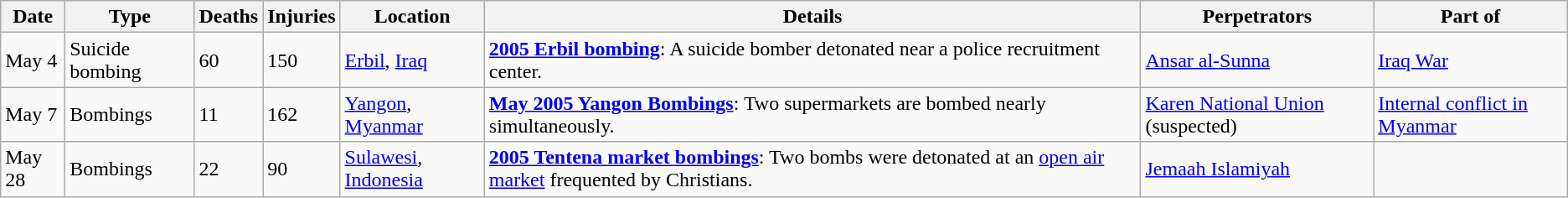<table class="wikitable sortable" id="terrorIncidents2005May">
<tr>
<th>Date</th>
<th>Type</th>
<th>Deaths</th>
<th>Injuries</th>
<th>Location</th>
<th>Details</th>
<th>Perpetrators</th>
<th>Part of</th>
</tr>
<tr>
<td>May 4</td>
<td>Suicide bombing</td>
<td>60</td>
<td>150</td>
<td><a href='#'>Erbil</a>, <a href='#'>Iraq</a></td>
<td><strong><a href='#'>2005 Erbil bombing</a></strong>: A suicide bomber detonated near a police recruitment center.</td>
<td><a href='#'>Ansar al-Sunna</a></td>
<td><a href='#'>Iraq War</a></td>
</tr>
<tr>
<td>May 7</td>
<td>Bombings</td>
<td>11</td>
<td>162</td>
<td><a href='#'>Yangon</a>, <a href='#'>Myanmar</a></td>
<td><strong><a href='#'>May 2005 Yangon Bombings</a></strong>: Two supermarkets are bombed nearly simultaneously.</td>
<td><a href='#'>Karen National Union</a> (suspected)</td>
<td><a href='#'>Internal conflict in Myanmar</a></td>
</tr>
<tr>
<td>May 28</td>
<td>Bombings</td>
<td>22</td>
<td>90</td>
<td><a href='#'>Sulawesi</a>, <a href='#'>Indonesia</a></td>
<td><strong><a href='#'>2005 Tentena market bombings</a></strong>: Two bombs were detonated at an <a href='#'>open air market</a> frequented by Christians.</td>
<td><a href='#'>Jemaah Islamiyah</a></td>
<td></td>
</tr>
</table>
